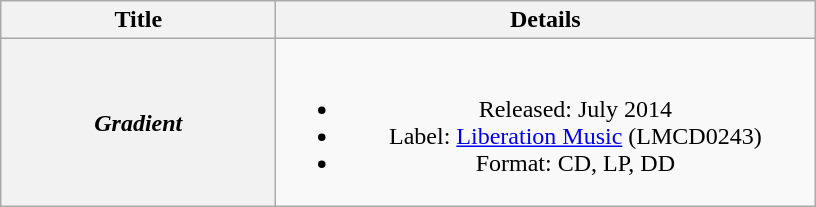<table class="wikitable plainrowheaders" style="text-align:center;" border="1">
<tr>
<th scope="col" rowspan="1" style="width:11em;">Title</th>
<th scope="col" rowspan="1" style="width:22em;">Details</th>
</tr>
<tr>
<th scope="row"><em>Gradient</em></th>
<td><br><ul><li>Released: July 2014</li><li>Label: <a href='#'>Liberation Music</a> (LMCD0243)</li><li>Format: CD, LP, DD</li></ul></td>
</tr>
</table>
